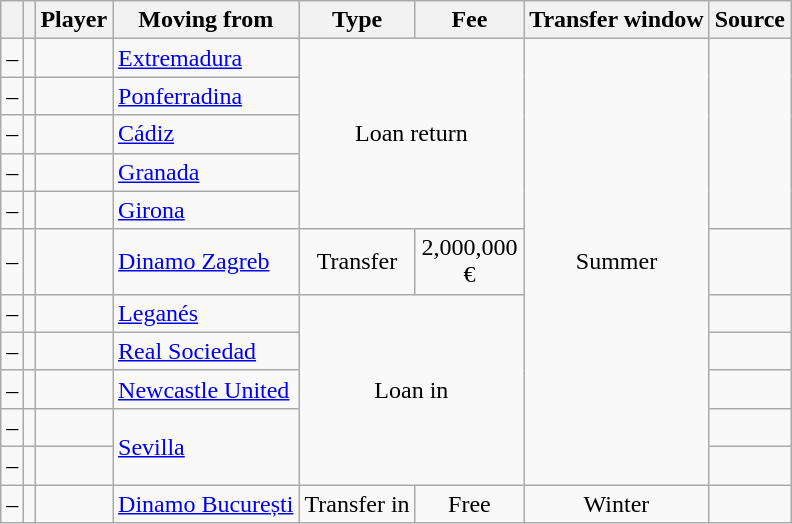<table class="wikitable plainrowheaders sortable">
<tr>
<th></th>
<th></th>
<th scope=col>Player</th>
<th>Moving from</th>
<th>Type</th>
<th !scope=col; style="width: 65px;">Fee</th>
<th scope=col>Transfer window</th>
<th scope=col>Source</th>
</tr>
<tr>
<td align=center>–</td>
<td align=center></td>
<td></td>
<td><a href='#'>Extremadura</a></td>
<td align=center rowspan=5 colspan=2>Loan return</td>
<td align=center rowspan=11>Summer</td>
<td rowspan=5></td>
</tr>
<tr>
<td align=center>–</td>
<td align=center></td>
<td></td>
<td><a href='#'>Ponferradina</a></td>
</tr>
<tr>
<td align=center>–</td>
<td align=center></td>
<td></td>
<td><a href='#'>Cádiz</a></td>
</tr>
<tr>
<td align=center>–</td>
<td align=center></td>
<td></td>
<td><a href='#'>Granada</a></td>
</tr>
<tr>
<td align=center>–</td>
<td align=center></td>
<td></td>
<td><a href='#'>Girona</a></td>
</tr>
<tr>
<td align=center>–</td>
<td align=center></td>
<td></td>
<td> <a href='#'>Dinamo Zagreb</a></td>
<td align=center>Transfer</td>
<td align=center>2,000,000 €</td>
<td></td>
</tr>
<tr>
<td align=center>–</td>
<td align=center></td>
<td></td>
<td><a href='#'>Leganés</a></td>
<td align=center rowspan=5 colspan=2>Loan in</td>
<td></td>
</tr>
<tr>
<td align=center>–</td>
<td align=center></td>
<td></td>
<td><a href='#'>Real Sociedad</a></td>
<td></td>
</tr>
<tr>
<td align=center>–</td>
<td align=center></td>
<td></td>
<td> <a href='#'>Newcastle United</a></td>
<td></td>
</tr>
<tr>
<td align=center>–</td>
<td align=center></td>
<td></td>
<td rowspan=2><a href='#'>Sevilla</a></td>
<td></td>
</tr>
<tr>
<td align=center>–</td>
<td align=center></td>
<td></td>
<td></td>
</tr>
<tr>
<td align=center>–</td>
<td align=center></td>
<td></td>
<td> <a href='#'>Dinamo București</a></td>
<td align=center>Transfer in</td>
<td align=center>Free</td>
<td align=center>Winter</td>
<td></td>
</tr>
</table>
